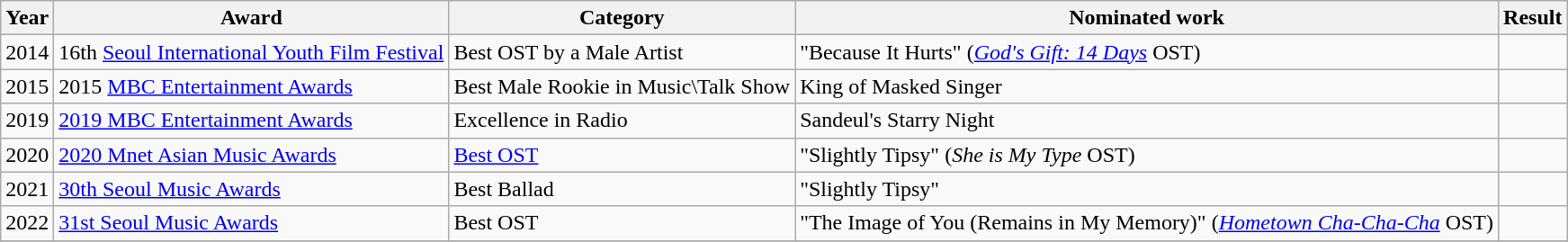<table class="wikitable">
<tr>
<th>Year</th>
<th>Award</th>
<th>Category</th>
<th>Nominated work</th>
<th>Result</th>
</tr>
<tr>
<td>2014</td>
<td>16th <a href='#'>Seoul International Youth Film Festival</a></td>
<td>Best OST by a Male Artist</td>
<td>"Because It Hurts" (<em><a href='#'>God's Gift: 14 Days</a></em> OST)</td>
<td></td>
</tr>
<tr>
<td>2015</td>
<td>2015 <a href='#'>MBC Entertainment Awards</a></td>
<td>Best Male Rookie in Music\Talk Show</td>
<td>King of Masked Singer</td>
<td></td>
</tr>
<tr>
<td>2019</td>
<td><a href='#'>2019 MBC Entertainment Awards</a></td>
<td>Excellence in Radio</td>
<td>Sandeul's Starry Night</td>
<td></td>
</tr>
<tr>
<td>2020</td>
<td><a href='#'>2020 Mnet Asian Music Awards</a></td>
<td><a href='#'>Best OST</a></td>
<td>"Slightly Tipsy" (<em>She is My Type</em> OST)</td>
<td></td>
</tr>
<tr>
<td>2021</td>
<td><a href='#'>30th Seoul Music Awards</a></td>
<td>Best Ballad</td>
<td>"Slightly Tipsy"</td>
<td></td>
</tr>
<tr>
<td>2022</td>
<td><a href='#'>31st Seoul Music Awards</a></td>
<td>Best OST</td>
<td>"The Image of You (Remains in My Memory)" (<em><a href='#'>Hometown Cha-Cha-Cha</a></em> OST)</td>
<td></td>
</tr>
<tr>
</tr>
</table>
